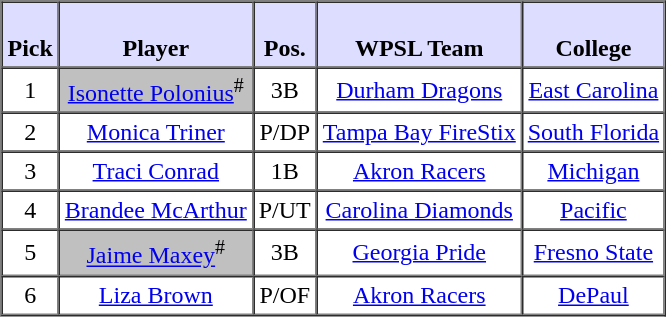<table style="text-align: center" border="1" cellpadding="3" cellspacing="0">
<tr>
<th style="background:#ddf;"><br>Pick</th>
<th style="background:#ddf;"><br>Player</th>
<th style="background:#ddf;"><br>Pos.</th>
<th style="background:#ddf;"><br>WPSL Team</th>
<th style="background:#ddf;"><br>College</th>
</tr>
<tr>
<td>1</td>
<td style="background:#C0C0C0;"><a href='#'>Isonette Polonius</a><sup>#</sup></td>
<td>3B</td>
<td><a href='#'>Durham Dragons</a></td>
<td><a href='#'>East Carolina</a></td>
</tr>
<tr>
<td>2</td>
<td><a href='#'>Monica Triner</a></td>
<td>P/DP</td>
<td><a href='#'>Tampa Bay FireStix</a></td>
<td><a href='#'>South Florida</a></td>
</tr>
<tr>
<td>3</td>
<td><a href='#'>Traci Conrad</a></td>
<td>1B</td>
<td><a href='#'>Akron Racers</a></td>
<td><a href='#'>Michigan</a></td>
</tr>
<tr>
<td>4</td>
<td><a href='#'>Brandee McArthur</a></td>
<td>P/UT</td>
<td><a href='#'>Carolina Diamonds</a></td>
<td><a href='#'>Pacific</a></td>
</tr>
<tr>
<td>5</td>
<td style="background:#C0C0C0;"><a href='#'>Jaime Maxey</a><sup>#</sup></td>
<td>3B</td>
<td><a href='#'>Georgia Pride</a></td>
<td><a href='#'>Fresno State</a></td>
</tr>
<tr>
<td>6</td>
<td><a href='#'>Liza Brown</a></td>
<td>P/OF</td>
<td><a href='#'>Akron Racers</a></td>
<td><a href='#'>DePaul</a></td>
</tr>
</table>
